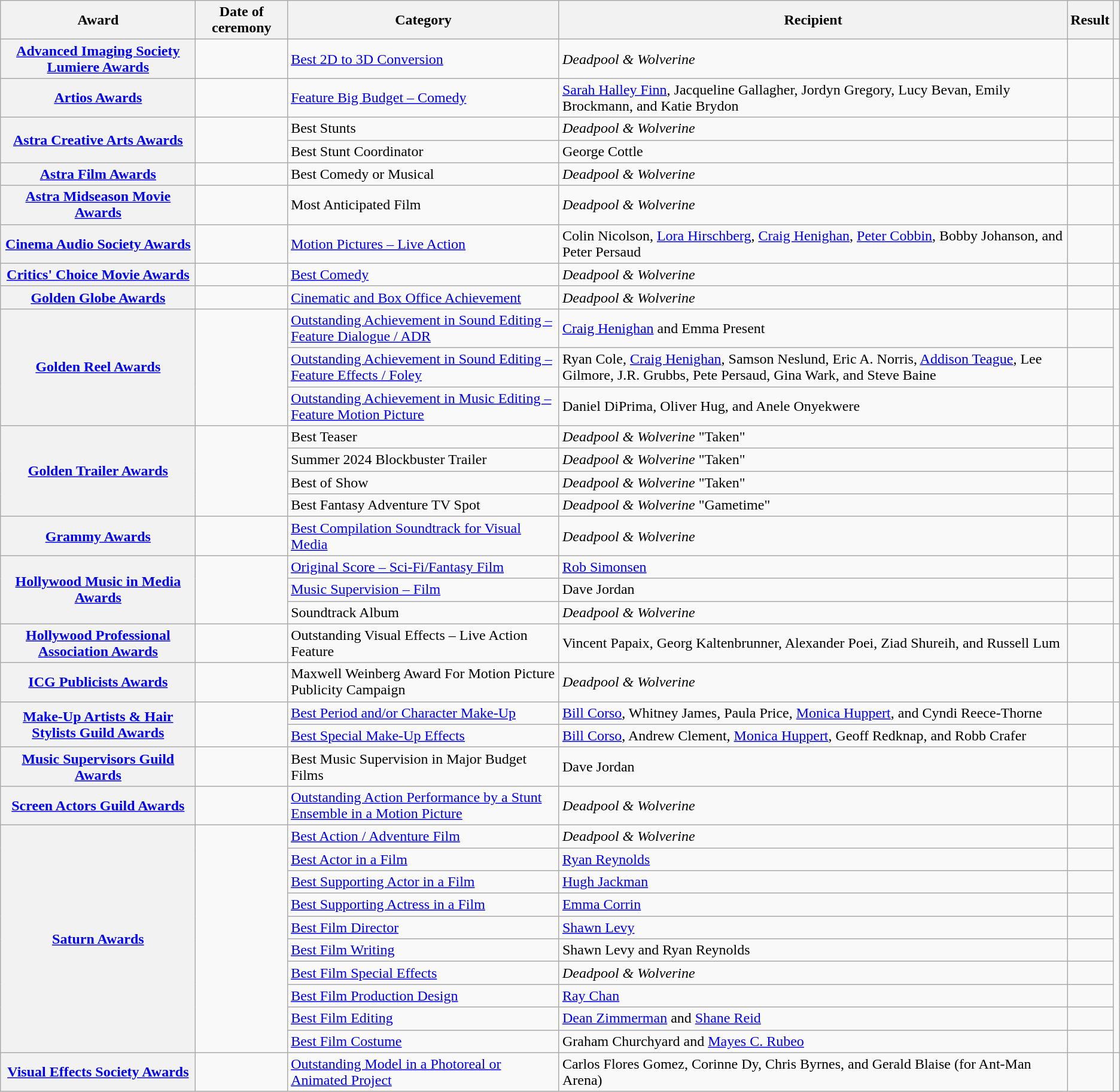<table class="wikitable sortable plainrowheaders col6center">
<tr>
<th scope="col">Award</th>
<th scope="col">Date of ceremony</th>
<th scope="col">Category</th>
<th scope="col">Recipient</th>
<th scope="col">Result</th>
<th scope="col" class="unsortable"></th>
</tr>
<tr>
<th scope="row"><a href='#'>Advanced Imaging Society Lumiere Awards</a></th>
<td></td>
<td><a href='#'>Best 2D to 3D Conversion</a></td>
<td><em>Deadpool & Wolverine</em></td>
<td></td>
<td></td>
</tr>
<tr>
<th scope="row"><a href='#'>Artios Awards</a></th>
<td><a href='#'></a></td>
<td><a href='#'>Feature Big Budget – Comedy</a></td>
<td><a href='#'>Sarah Halley Finn</a>, Jacqueline Gallagher, Jordyn Gregory, Lucy Bevan, Emily Brockmann, and Katie Brydon</td>
<td></td>
<td></td>
</tr>
<tr>
<th scope="row" rowspan="2"><a href='#'>Astra Creative Arts Awards</a></th>
<td rowspan="2"><a href='#'></a></td>
<td>Best Stunts</td>
<td><em>Deadpool & Wolverine</em></td>
<td></td>
<td rowspan="3"></td>
</tr>
<tr>
<td>Best Stunt Coordinator</td>
<td>George Cottle</td>
<td></td>
</tr>
<tr>
<th scope="row"><a href='#'>Astra Film Awards</a></th>
<td><a href='#'></a></td>
<td>Best Comedy or Musical</td>
<td><em>Deadpool & Wolverine</em></td>
<td></td>
</tr>
<tr>
<th scope="row"><a href='#'>Astra Midseason Movie Awards</a></th>
<td><a href='#'></a></td>
<td>Most Anticipated Film</td>
<td><em>Deadpool & Wolverine</em></td>
<td></td>
<td></td>
</tr>
<tr>
<th scope="row"><a href='#'>Cinema Audio Society Awards</a></th>
<td><a href='#'></a></td>
<td><a href='#'>Motion Pictures – Live Action</a></td>
<td>Colin Nicolson, <a href='#'>Lora Hirschberg</a>, <a href='#'>Craig Henighan</a>, <a href='#'>Peter Cobbin</a>, Bobby Johanson, and Peter Persaud</td>
<td></td>
<td></td>
</tr>
<tr>
<th scope="row"><a href='#'>Critics' Choice Movie Awards</a></th>
<td><a href='#'></a></td>
<td><a href='#'>Best Comedy</a></td>
<td><em>Deadpool & Wolverine</em></td>
<td></td>
<td></td>
</tr>
<tr>
<th scope="row"><a href='#'>Golden Globe Awards</a></th>
<td><a href='#'></a></td>
<td><a href='#'>Cinematic and Box Office Achievement</a></td>
<td><em>Deadpool & Wolverine</em></td>
<td></td>
<td></td>
</tr>
<tr>
<th scope="row" rowspan="3"><a href='#'>Golden Reel Awards</a></th>
<td rowspan="3"><a href='#'></a></td>
<td><a href='#'>Outstanding Achievement in Sound Editing – Feature Dialogue / ADR</a></td>
<td><a href='#'>Craig Henighan</a> and Emma Present</td>
<td></td>
<td rowspan="3"></td>
</tr>
<tr>
<td><a href='#'>Outstanding Achievement in Sound Editing – Feature Effects / Foley</a></td>
<td>Ryan Cole, <a href='#'>Craig Henighan</a>, Samson Neslund, Eric A. Norris, <a href='#'>Addison Teague</a>, Lee Gilmore, J.R. Grubbs, Pete Persaud, Gina Wark, and Steve Baine</td>
<td></td>
</tr>
<tr>
<td><a href='#'>Outstanding Achievement in Music Editing – Feature Motion Picture</a></td>
<td>Daniel DiPrima, Oliver Hug, and Anele Onyekwere</td>
<td></td>
</tr>
<tr>
<th scope="row" rowspan="4"><a href='#'>Golden Trailer Awards</a></th>
<td rowspan="4"><a href='#'></a></td>
<td>Best Teaser</td>
<td><em>Deadpool & Wolverine</em> "Taken"</td>
<td></td>
<td rowspan="4"></td>
</tr>
<tr>
<td>Summer 2024 Blockbuster Trailer</td>
<td><em>Deadpool & Wolverine</em> "Taken"</td>
<td></td>
</tr>
<tr>
<td>Best of Show</td>
<td><em>Deadpool & Wolverine</em> "Taken"</td>
<td></td>
</tr>
<tr>
<td>Best Fantasy Adventure TV Spot</td>
<td><em>Deadpool & Wolverine</em> "Gametime"</td>
<td></td>
</tr>
<tr>
<th scope="row"><a href='#'>Grammy Awards</a></th>
<td><a href='#'></a></td>
<td><a href='#'>Best Compilation Soundtrack for Visual Media</a></td>
<td><em>Deadpool & Wolverine</em></td>
<td></td>
<td></td>
</tr>
<tr>
<th scope="row" rowspan="3"><a href='#'>Hollywood Music in Media Awards</a></th>
<td rowspan="3"><a href='#'></a></td>
<td><a href='#'>Original Score – Sci-Fi/Fantasy Film</a></td>
<td><a href='#'>Rob Simonsen</a></td>
<td></td>
<td rowspan="3"></td>
</tr>
<tr>
<td><a href='#'>Music Supervision – Film</a></td>
<td>Dave Jordan</td>
<td></td>
</tr>
<tr>
<td>Soundtrack Album</td>
<td><em>Deadpool & Wolverine</em></td>
<td></td>
</tr>
<tr>
<th scope="row"><a href='#'>Hollywood Professional Association Awards</a></th>
<td></td>
<td>Outstanding Visual Effects – Live Action Feature</td>
<td>Vincent Papaix, Georg Kaltenbrunner, Alexander Poei, Ziad Shureih, and Russell Lum</td>
<td></td>
<td></td>
</tr>
<tr>
<th scope="row"><a href='#'>ICG Publicists Awards</a></th>
<td></td>
<td>Maxwell Weinberg Award For Motion Picture Publicity Campaign</td>
<td><em>Deadpool & Wolverine</em></td>
<td></td>
<td></td>
</tr>
<tr>
<th scope="row" rowspan="2"><a href='#'>Make-Up Artists & Hair Stylists Guild Awards</a></th>
<td rowspan="2"><a href='#'></a></td>
<td><a href='#'>Best Period and/or Character Make-Up</a></td>
<td><a href='#'>Bill Corso</a>, Whitney James, Paula Price, <a href='#'>Monica Huppert</a>, and Cyndi Reece-Thorne</td>
<td></td>
<td rowspan="2"></td>
</tr>
<tr>
<td><a href='#'>Best Special Make-Up Effects</a></td>
<td><a href='#'>Bill Corso</a>, Andrew Clement, <a href='#'>Monica Huppert</a>, Geoff Redknap, and Robb Crafer</td>
<td></td>
</tr>
<tr>
<th scope="row"><a href='#'>Music Supervisors Guild Awards</a></th>
<td></td>
<td>Best Music Supervision in Major Budget Films</td>
<td>Dave Jordan</td>
<td></td>
<td></td>
</tr>
<tr>
<th scope="row"><a href='#'>Screen Actors Guild Awards</a></th>
<td><a href='#'></a></td>
<td><a href='#'>Outstanding Action Performance by a Stunt Ensemble in a Motion Picture</a></td>
<td><em>Deadpool & Wolverine</em></td>
<td></td>
<td></td>
</tr>
<tr>
<th scope="row" rowspan="10"><a href='#'>Saturn Awards</a></th>
<td rowspan="10"><a href='#'></a></td>
<td><a href='#'>Best Action / Adventure Film</a></td>
<td><em>Deadpool & Wolverine</em></td>
<td></td>
<td rowspan="10"></td>
</tr>
<tr>
<td><a href='#'>Best Actor in a Film</a></td>
<td><a href='#'>Ryan Reynolds</a></td>
<td></td>
</tr>
<tr>
<td><a href='#'>Best Supporting Actor in a Film</a></td>
<td><a href='#'>Hugh Jackman</a></td>
<td></td>
</tr>
<tr>
<td><a href='#'>Best Supporting Actress in a Film</a></td>
<td><a href='#'>Emma Corrin</a></td>
<td></td>
</tr>
<tr>
<td><a href='#'>Best Film Director</a></td>
<td><a href='#'>Shawn Levy</a></td>
<td></td>
</tr>
<tr>
<td><a href='#'>Best Film Writing</a></td>
<td>Shawn Levy and Ryan Reynolds</td>
<td></td>
</tr>
<tr>
<td><a href='#'>Best Film Special Effects</a></td>
<td><em>Deadpool & Wolverine</em></td>
<td></td>
</tr>
<tr>
<td><a href='#'>Best Film Production Design</a></td>
<td><a href='#'>Ray Chan</a></td>
<td></td>
</tr>
<tr>
<td><a href='#'>Best Film Editing</a></td>
<td><a href='#'>Dean Zimmerman</a> and <a href='#'>Shane Reid</a></td>
<td></td>
</tr>
<tr>
<td><a href='#'>Best Film Costume</a></td>
<td>Graham Churchyard and <a href='#'>Mayes C. Rubeo</a></td>
<td></td>
</tr>
<tr>
<th scope="row"><a href='#'>Visual Effects Society Awards</a></th>
<td><a href='#'></a></td>
<td><a href='#'>Outstanding Model in a Photoreal or Animated Project</a></td>
<td>Carlos Flores Gomez, Corinne Dy, Chris Byrnes, and Gerald Blaise (for Ant-Man Arena)</td>
<td></td>
<td></td>
</tr>
</table>
